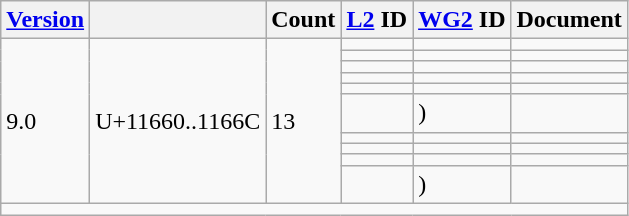<table class="wikitable sticky-header">
<tr>
<th><a href='#'>Version</a></th>
<th></th>
<th>Count</th>
<th><a href='#'>L2</a> ID</th>
<th><a href='#'>WG2</a> ID</th>
<th>Document</th>
</tr>
<tr>
<td rowspan="10">9.0</td>
<td rowspan="10">U+11660..1166C</td>
<td rowspan="10">13</td>
<td></td>
<td></td>
<td></td>
</tr>
<tr>
<td></td>
<td></td>
<td></td>
</tr>
<tr>
<td></td>
<td></td>
<td></td>
</tr>
<tr>
<td></td>
<td></td>
<td></td>
</tr>
<tr>
<td></td>
<td></td>
<td></td>
</tr>
<tr>
<td></td>
<td> )</td>
<td></td>
</tr>
<tr>
<td></td>
<td></td>
<td></td>
</tr>
<tr>
<td></td>
<td></td>
<td></td>
</tr>
<tr>
<td></td>
<td></td>
<td></td>
</tr>
<tr>
<td></td>
<td> )</td>
<td></td>
</tr>
<tr class="sortbottom">
<td colspan="6"></td>
</tr>
</table>
